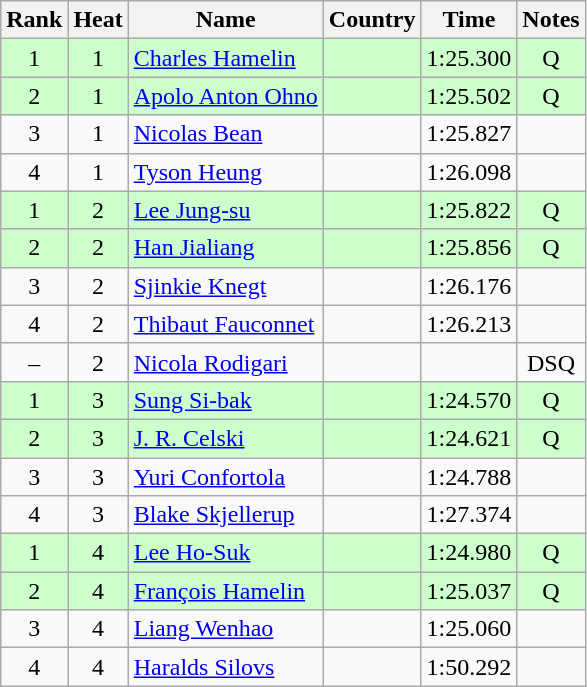<table class="wikitable sortable" style="text-align:center">
<tr>
<th>Rank</th>
<th>Heat</th>
<th>Name</th>
<th>Country</th>
<th>Time</th>
<th>Notes</th>
</tr>
<tr bgcolor=ccffcc>
<td>1</td>
<td>1</td>
<td align=left><a href='#'>Charles Hamelin</a></td>
<td align=left></td>
<td>1:25.300</td>
<td>Q</td>
</tr>
<tr bgcolor=ccffcc>
<td>2</td>
<td>1</td>
<td align=left><a href='#'>Apolo Anton Ohno</a></td>
<td align=left></td>
<td>1:25.502</td>
<td>Q</td>
</tr>
<tr>
<td>3</td>
<td>1</td>
<td align=left><a href='#'>Nicolas Bean</a></td>
<td align=left></td>
<td>1:25.827</td>
<td></td>
</tr>
<tr>
<td>4</td>
<td>1</td>
<td align=left><a href='#'>Tyson Heung</a></td>
<td align=left></td>
<td>1:26.098</td>
<td></td>
</tr>
<tr bgcolor=ccffcc>
<td>1</td>
<td>2</td>
<td align=left><a href='#'>Lee Jung-su</a></td>
<td align=left></td>
<td>1:25.822</td>
<td>Q</td>
</tr>
<tr bgcolor=ccffcc>
<td>2</td>
<td>2</td>
<td align=left><a href='#'>Han Jialiang</a></td>
<td align=left></td>
<td>1:25.856</td>
<td>Q</td>
</tr>
<tr>
<td>3</td>
<td>2</td>
<td align=left><a href='#'>Sjinkie Knegt</a></td>
<td align=left></td>
<td>1:26.176</td>
<td></td>
</tr>
<tr>
<td>4</td>
<td>2</td>
<td align=left><a href='#'>Thibaut Fauconnet</a></td>
<td align=left></td>
<td>1:26.213</td>
<td></td>
</tr>
<tr>
<td>–</td>
<td>2</td>
<td align=left><a href='#'>Nicola Rodigari</a></td>
<td align=left></td>
<td></td>
<td>DSQ</td>
</tr>
<tr bgcolor=ccffcc>
<td>1</td>
<td>3</td>
<td align=left><a href='#'>Sung Si-bak</a></td>
<td align=left></td>
<td>1:24.570</td>
<td>Q</td>
</tr>
<tr bgcolor=ccffcc>
<td>2</td>
<td>3</td>
<td align=left><a href='#'>J. R. Celski</a></td>
<td align=left></td>
<td>1:24.621</td>
<td>Q</td>
</tr>
<tr>
<td>3</td>
<td>3</td>
<td align=left><a href='#'>Yuri Confortola</a></td>
<td align=left></td>
<td>1:24.788</td>
<td></td>
</tr>
<tr>
<td>4</td>
<td>3</td>
<td align=left><a href='#'>Blake Skjellerup</a></td>
<td align=left></td>
<td>1:27.374</td>
<td></td>
</tr>
<tr bgcolor=ccffcc>
<td>1</td>
<td>4</td>
<td align=left><a href='#'>Lee Ho-Suk</a></td>
<td align=left></td>
<td>1:24.980</td>
<td>Q</td>
</tr>
<tr bgcolor=ccffcc>
<td>2</td>
<td>4</td>
<td align=left><a href='#'>François Hamelin</a></td>
<td align=left></td>
<td>1:25.037</td>
<td>Q</td>
</tr>
<tr>
<td>3</td>
<td>4</td>
<td align=left><a href='#'>Liang Wenhao</a></td>
<td align=left></td>
<td>1:25.060</td>
<td></td>
</tr>
<tr>
<td>4</td>
<td>4</td>
<td align=left><a href='#'>Haralds Silovs</a></td>
<td align=left></td>
<td>1:50.292</td>
<td></td>
</tr>
</table>
